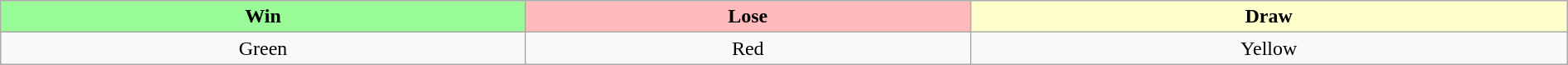<table class="wikitable"  style="width:100%; text-align:center;">
<tr>
<th style="background: #98FB98;""width:15em">Win</th>
<th style="background:#fbb;"="width:15em">Lose</th>
<th style="background:#ffc;"="width:15em">Draw</th>
</tr>
<tr>
<td>Green</td>
<td>Red</td>
<td>Yellow</td>
</tr>
</table>
